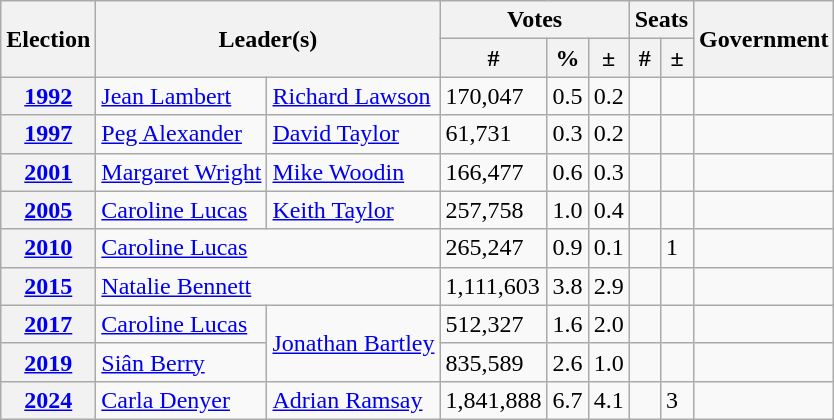<table class="wikitable">
<tr>
<th rowspan="2">Election</th>
<th colspan="2" rowspan="2">Leader(s)</th>
<th colspan="3">Votes</th>
<th colspan="2">Seats</th>
<th rowspan="2">Government</th>
</tr>
<tr>
<th>#</th>
<th>%</th>
<th>±</th>
<th>#</th>
<th>±</th>
</tr>
<tr>
<th><a href='#'>1992</a></th>
<td><a href='#'>Jean Lambert</a></td>
<td><a href='#'>Richard Lawson</a></td>
<td>170,047</td>
<td>0.5</td>
<td> 0.2</td>
<td></td>
<td></td>
<td></td>
</tr>
<tr>
<th><a href='#'>1997</a></th>
<td><a href='#'>Peg Alexander</a></td>
<td><a href='#'>David Taylor</a></td>
<td>61,731</td>
<td>0.3</td>
<td> 0.2</td>
<td></td>
<td></td>
<td></td>
</tr>
<tr>
<th><a href='#'>2001</a></th>
<td><a href='#'>Margaret Wright</a></td>
<td><a href='#'>Mike Woodin</a></td>
<td>166,477</td>
<td>0.6</td>
<td> 0.3</td>
<td></td>
<td></td>
<td></td>
</tr>
<tr>
<th><a href='#'>2005</a></th>
<td><a href='#'>Caroline Lucas</a></td>
<td><a href='#'>Keith Taylor</a></td>
<td>257,758</td>
<td>1.0</td>
<td> 0.4</td>
<td></td>
<td></td>
<td></td>
</tr>
<tr>
<th><a href='#'>2010</a></th>
<td colspan="2"><a href='#'>Caroline Lucas</a></td>
<td>265,247</td>
<td>0.9</td>
<td> 0.1</td>
<td></td>
<td> 1</td>
<td></td>
</tr>
<tr>
<th><a href='#'>2015</a></th>
<td colspan="2"><a href='#'>Natalie Bennett</a></td>
<td>1,111,603</td>
<td>3.8</td>
<td> 2.9</td>
<td></td>
<td></td>
<td></td>
</tr>
<tr>
<th><a href='#'>2017</a></th>
<td><a href='#'>Caroline Lucas</a></td>
<td rowspan="2"><a href='#'>Jonathan Bartley</a></td>
<td>512,327</td>
<td>1.6</td>
<td> 2.0</td>
<td></td>
<td></td>
<td></td>
</tr>
<tr>
<th><a href='#'>2019</a></th>
<td><a href='#'>Siân Berry</a></td>
<td>835,589</td>
<td>2.6</td>
<td> 1.0</td>
<td></td>
<td></td>
<td></td>
</tr>
<tr>
<th><a href='#'>2024</a></th>
<td><a href='#'>Carla Denyer</a></td>
<td><a href='#'>Adrian Ramsay</a></td>
<td>1,841,888</td>
<td>6.7</td>
<td> 4.1</td>
<td></td>
<td> 3</td>
<td></td>
</tr>
</table>
